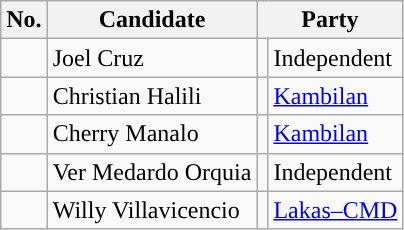<table class="wikitable sortable" style="text-align:left;">
<tr>
<th>No.</th>
<th>Candidate</th>
<th colspan="2">Party</th>
</tr>
<tr>
<td></td>
<td>Joel Cruz</td>
<td></td>
<td>Independent</td>
</tr>
<tr>
<td></td>
<td>Christian Halili</td>
<td></td>
<td><a href='#'>Kambilan</a></td>
</tr>
<tr>
<td></td>
<td>Cherry Manalo</td>
<td></td>
<td><a href='#'>Kambilan</a></td>
</tr>
<tr>
<td></td>
<td>Ver Medardo Orquia</td>
<td></td>
<td>Independent</td>
</tr>
<tr>
<td></td>
<td>Willy Villavicencio</td>
<td></td>
<td><a href='#'>Lakas–CMD</a></td>
</tr>
</table>
